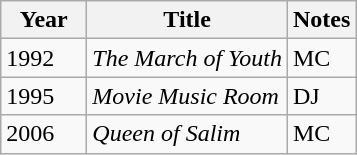<table class="wikitable">
<tr>
<th width=50px>Year</th>
<th>Title</th>
<th>Notes</th>
</tr>
<tr>
<td>1992</td>
<td><em>The March of Youth</em></td>
<td>MC</td>
</tr>
<tr>
<td>1995</td>
<td><em>Movie Music Room</em></td>
<td>DJ</td>
</tr>
<tr>
<td>2006</td>
<td><em>Queen of Salim</em></td>
<td>MC</td>
</tr>
</table>
